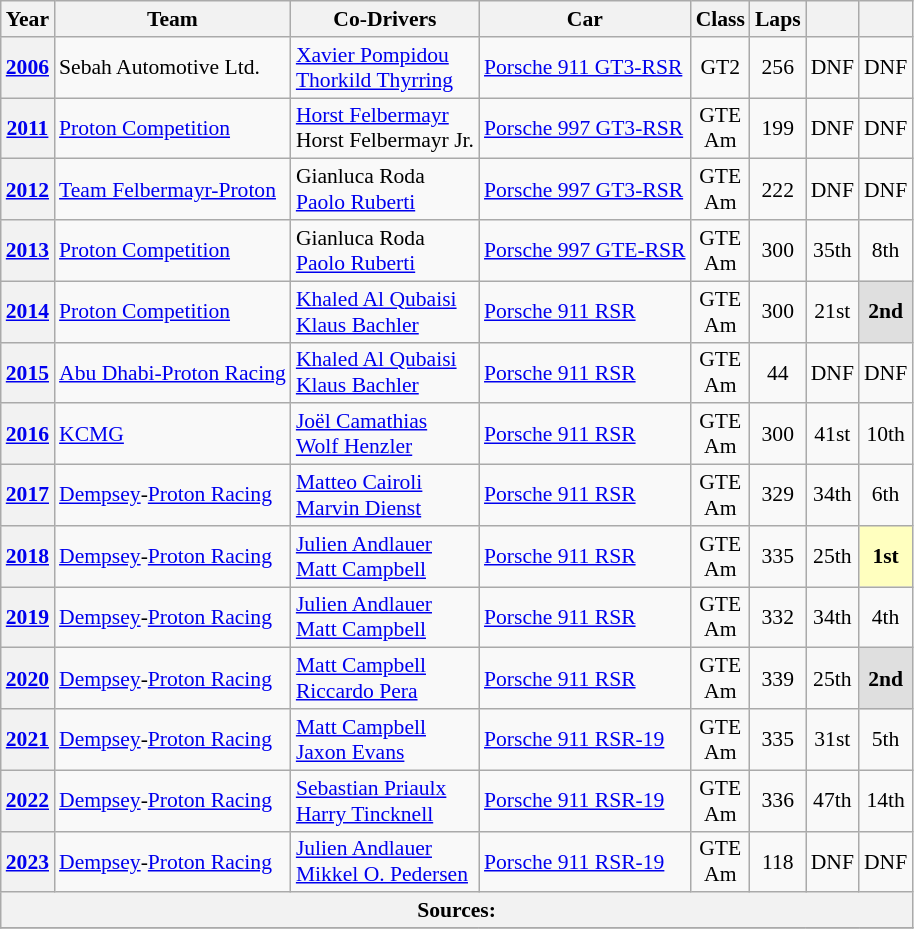<table class="wikitable" style="text-align:center; font-size:90%">
<tr>
<th>Year</th>
<th>Team</th>
<th>Co-Drivers</th>
<th>Car</th>
<th>Class</th>
<th>Laps</th>
<th></th>
<th></th>
</tr>
<tr>
<th><a href='#'>2006</a></th>
<td align="left"> Sebah Automotive Ltd.</td>
<td align="left"> <a href='#'>Xavier Pompidou</a><br> <a href='#'>Thorkild Thyrring</a></td>
<td align="left"><a href='#'>Porsche 911 GT3-RSR</a></td>
<td>GT2</td>
<td>256</td>
<td>DNF</td>
<td>DNF</td>
</tr>
<tr>
<th><a href='#'>2011</a></th>
<td align="left"> <a href='#'>Proton Competition</a></td>
<td align="left"> <a href='#'>Horst Felbermayr</a><br> Horst Felbermayr Jr.</td>
<td align="left"><a href='#'>Porsche 997 GT3-RSR</a></td>
<td>GTE<br>Am</td>
<td>199</td>
<td>DNF</td>
<td>DNF</td>
</tr>
<tr>
<th><a href='#'>2012</a></th>
<td align="left"> <a href='#'>Team Felbermayr-Proton</a></td>
<td align="left"> Gianluca Roda<br> <a href='#'>Paolo Ruberti</a></td>
<td align="left"><a href='#'>Porsche 997 GT3-RSR</a></td>
<td>GTE<br>Am</td>
<td>222</td>
<td>DNF</td>
<td>DNF</td>
</tr>
<tr>
<th><a href='#'>2013</a></th>
<td align="left"> <a href='#'>Proton Competition</a></td>
<td align="left"> Gianluca Roda<br> <a href='#'>Paolo Ruberti</a></td>
<td align="left"><a href='#'>Porsche 997 GTE-RSR</a></td>
<td>GTE<br>Am</td>
<td>300</td>
<td>35th</td>
<td>8th</td>
</tr>
<tr>
<th><a href='#'>2014</a></th>
<td align="left"> <a href='#'>Proton Competition</a></td>
<td align="left"> <a href='#'>Khaled Al Qubaisi</a><br> <a href='#'>Klaus Bachler</a></td>
<td align="left"><a href='#'>Porsche 911 RSR</a></td>
<td>GTE<br>Am</td>
<td>300</td>
<td>21st</td>
<td style="background:#DFDFDF;"><strong>2nd</strong></td>
</tr>
<tr>
<th><a href='#'>2015</a></th>
<td align="left"> <a href='#'>Abu Dhabi-Proton Racing</a></td>
<td align="left"> <a href='#'>Khaled Al Qubaisi</a><br> <a href='#'>Klaus Bachler</a></td>
<td align="left"><a href='#'>Porsche 911 RSR</a></td>
<td>GTE<br>Am</td>
<td>44</td>
<td>DNF</td>
<td>DNF</td>
</tr>
<tr>
<th><a href='#'>2016</a></th>
<td align="left"> <a href='#'>KCMG</a></td>
<td align="left"> <a href='#'>Joël Camathias</a><br> <a href='#'>Wolf Henzler</a></td>
<td align="left"><a href='#'>Porsche 911 RSR</a></td>
<td>GTE<br>Am</td>
<td>300</td>
<td>41st</td>
<td>10th</td>
</tr>
<tr>
<th><a href='#'>2017</a></th>
<td align="left"> <a href='#'>Dempsey</a>-<a href='#'>Proton Racing</a></td>
<td align="left"> <a href='#'>Matteo Cairoli</a><br> <a href='#'>Marvin Dienst</a></td>
<td align="left"><a href='#'>Porsche 911 RSR</a></td>
<td>GTE<br>Am</td>
<td>329</td>
<td>34th</td>
<td>6th</td>
</tr>
<tr>
<th><a href='#'>2018</a></th>
<td align="left"> <a href='#'>Dempsey</a>-<a href='#'>Proton Racing</a></td>
<td align="left"> <a href='#'>Julien Andlauer</a><br> <a href='#'>Matt Campbell</a></td>
<td align="left"><a href='#'>Porsche 911 RSR</a></td>
<td>GTE<br>Am</td>
<td>335</td>
<td>25th</td>
<td style="background:#ffffbf;"><strong>1st</strong></td>
</tr>
<tr>
<th><a href='#'>2019</a></th>
<td align="left"> <a href='#'>Dempsey</a>-<a href='#'>Proton Racing</a></td>
<td align="left"> <a href='#'>Julien Andlauer</a><br> <a href='#'>Matt Campbell</a></td>
<td align="left"><a href='#'>Porsche 911 RSR</a></td>
<td>GTE<br>Am</td>
<td>332</td>
<td>34th</td>
<td>4th</td>
</tr>
<tr>
<th><a href='#'>2020</a></th>
<td align="left"> <a href='#'>Dempsey</a>-<a href='#'>Proton Racing</a></td>
<td align="left"> <a href='#'>Matt Campbell</a><br> <a href='#'>Riccardo Pera</a></td>
<td align="left"><a href='#'>Porsche 911 RSR</a></td>
<td>GTE<br>Am</td>
<td>339</td>
<td>25th</td>
<td style="background:#DFDFDF;"><strong>2nd</strong></td>
</tr>
<tr>
<th><a href='#'>2021</a></th>
<td align="left"> <a href='#'>Dempsey</a>-<a href='#'>Proton Racing</a></td>
<td align="left"> <a href='#'>Matt Campbell</a><br> <a href='#'>Jaxon Evans</a></td>
<td align="left"><a href='#'>Porsche 911 RSR-19</a></td>
<td>GTE<br>Am</td>
<td>335</td>
<td>31st</td>
<td>5th</td>
</tr>
<tr>
<th><a href='#'>2022</a></th>
<td align="left"> <a href='#'>Dempsey</a>-<a href='#'>Proton Racing</a></td>
<td align="left"> <a href='#'>Sebastian Priaulx</a><br> <a href='#'>Harry Tincknell</a></td>
<td align="left"><a href='#'>Porsche 911 RSR-19</a></td>
<td>GTE<br>Am</td>
<td>336</td>
<td>47th</td>
<td>14th</td>
</tr>
<tr>
<th><a href='#'>2023</a></th>
<td align="left"> <a href='#'>Dempsey</a>-<a href='#'>Proton Racing</a></td>
<td align="left"> <a href='#'>Julien Andlauer</a><br> <a href='#'>Mikkel O. Pedersen</a></td>
<td align="left"><a href='#'>Porsche 911 RSR-19</a></td>
<td>GTE<br>Am</td>
<td>118</td>
<td>DNF</td>
<td>DNF</td>
</tr>
<tr>
<th colspan="8">Sources:</th>
</tr>
<tr>
</tr>
</table>
